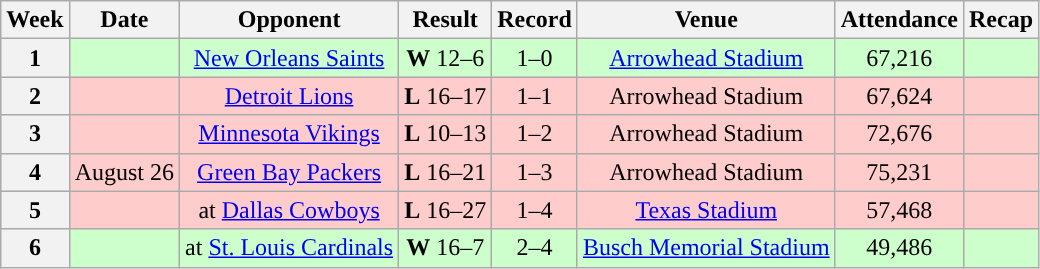<table class="wikitable" style="text-align:center">
<tr>
<th>Week</th>
<th>Date</th>
<th>Opponent</th>
<th>Result</th>
<th>Record</th>
<th>Venue</th>
<th>Attendance</th>
<th>Recap</th>
</tr>
<tr style="background:#cfc">
<th>1</th>
<td></td>
<td><a href='#'>New Orleans Saints</a></td>
<td><strong>W</strong> 12–6</td>
<td>1–0</td>
<td><a href='#'>Arrowhead Stadium</a></td>
<td>67,216</td>
<td></td>
</tr>
<tr style="background:#fcc">
<th>2</th>
<td></td>
<td><a href='#'>Detroit Lions</a></td>
<td><strong>L</strong> 16–17</td>
<td>1–1</td>
<td>Arrowhead Stadium</td>
<td>67,624</td>
<td></td>
</tr>
<tr style="background:#fcc">
<th>3</th>
<td></td>
<td><a href='#'>Minnesota Vikings</a></td>
<td><strong>L</strong> 10–13</td>
<td>1–2</td>
<td>Arrowhead Stadium</td>
<td>72,676</td>
<td></td>
</tr>
<tr style="background:#fcc">
<th>4</th>
<td>August 26</td>
<td><a href='#'>Green Bay Packers</a></td>
<td><strong>L</strong> 16–21</td>
<td>1–3</td>
<td>Arrowhead Stadium</td>
<td>75,231</td>
<td></td>
</tr>
<tr style="background:#fcc">
<th>5</th>
<td></td>
<td>at <a href='#'>Dallas Cowboys</a></td>
<td><strong>L</strong> 16–27</td>
<td>1–4</td>
<td><a href='#'>Texas Stadium</a></td>
<td>57,468</td>
<td></td>
</tr>
<tr style="background:#cfc">
<th>6</th>
<td></td>
<td>at <a href='#'>St. Louis Cardinals</a></td>
<td><strong>W</strong> 16–7</td>
<td>2–4</td>
<td><a href='#'>Busch Memorial Stadium</a></td>
<td>49,486</td>
<td></td>
</tr>
</table>
